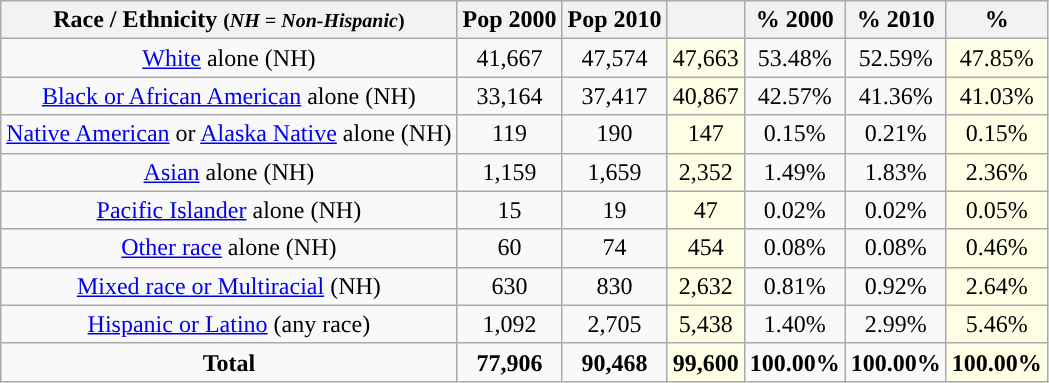<table class="wikitable" style="text-align:center;">
<tr>
<th>Race / Ethnicity <small>(<em>NH = Non-Hispanic</em>)</small></th>
<th>Pop 2000</th>
<th>Pop 2010</th>
<th></th>
<th>% 2000</th>
<th>% 2010</th>
<th>% </th>
</tr>
<tr>
<td><a href='#'>White</a> alone (NH)</td>
<td>41,667</td>
<td>47,574</td>
<td style='background: #ffffe6;'>47,663</td>
<td>53.48%</td>
<td>52.59%</td>
<td style='background: #ffffe6;'>47.85%</td>
</tr>
<tr>
<td><a href='#'>Black or African American</a> alone (NH)</td>
<td>33,164</td>
<td>37,417</td>
<td style='background: #ffffe6;'>40,867</td>
<td>42.57%</td>
<td>41.36%</td>
<td style='background: #ffffe6;'>41.03%</td>
</tr>
<tr>
<td><a href='#'>Native American</a> or <a href='#'>Alaska Native</a> alone (NH)</td>
<td>119</td>
<td>190</td>
<td style='background: #ffffe6;'>147</td>
<td>0.15%</td>
<td>0.21%</td>
<td style='background: #ffffe6;'>0.15%</td>
</tr>
<tr>
<td><a href='#'>Asian</a> alone (NH)</td>
<td>1,159</td>
<td>1,659</td>
<td style='background: #ffffe6;'>2,352</td>
<td>1.49%</td>
<td>1.83%</td>
<td style='background: #ffffe6;'>2.36%</td>
</tr>
<tr>
<td><a href='#'>Pacific Islander</a> alone (NH)</td>
<td>15</td>
<td>19</td>
<td style='background: #ffffe6;'>47</td>
<td>0.02%</td>
<td>0.02%</td>
<td style='background: #ffffe6;'>0.05%</td>
</tr>
<tr>
<td><a href='#'>Other race</a> alone (NH)</td>
<td>60</td>
<td>74</td>
<td style='background: #ffffe6;'>454</td>
<td>0.08%</td>
<td>0.08%</td>
<td style='background: #ffffe6;'>0.46%</td>
</tr>
<tr>
<td><a href='#'>Mixed race or Multiracial</a> (NH)</td>
<td>630</td>
<td>830</td>
<td style='background: #ffffe6;'>2,632</td>
<td>0.81%</td>
<td>0.92%</td>
<td style='background: #ffffe6;'>2.64%</td>
</tr>
<tr>
<td><a href='#'>Hispanic or Latino</a> (any race)</td>
<td>1,092</td>
<td>2,705</td>
<td style='background: #ffffe6;'>5,438</td>
<td>1.40%</td>
<td>2.99%</td>
<td style='background: #ffffe6;'>5.46%</td>
</tr>
<tr>
<td><strong>Total</strong></td>
<td><strong>77,906</strong></td>
<td><strong>90,468</strong></td>
<td style='background: #ffffe6;'><strong>99,600</strong></td>
<td><strong>100.00%</strong></td>
<td><strong>100.00%</strong></td>
<td style='background: #ffffe6;'><strong>100.00%</strong></td>
</tr>
</table>
